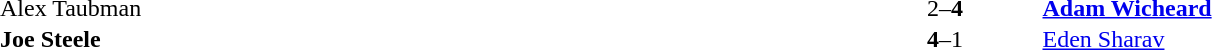<table width="100%" cellspacing="1">
<tr>
<th width=45%></th>
<th width=10%></th>
<th width=45%></th>
</tr>
<tr>
<td> Alex Taubman</td>
<td align="center">2–<strong>4</strong></td>
<td> <strong><a href='#'>Adam Wicheard</a></strong></td>
</tr>
<tr>
<td> <strong>Joe Steele</strong></td>
<td align="center"><strong>4</strong>–1</td>
<td> <a href='#'>Eden Sharav</a></td>
</tr>
</table>
